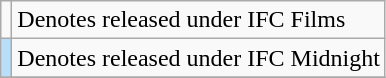<table class="wikitable">
<tr>
<td></td>
<td>Denotes released under IFC Films</td>
</tr>
<tr>
<td style="background:#B8DEF9;"></td>
<td>Denotes released under IFC Midnight</td>
</tr>
<tr>
</tr>
</table>
